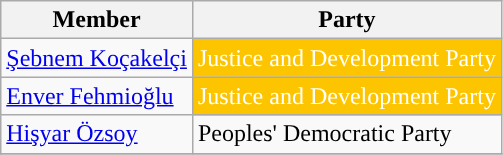<table class="wikitable">
<tr>
<th>Member</th>
<th>Party</th>
</tr>
<tr>
<td><a href='#'>Şebnem Koçakelçi</a></td>
<td style="background:#FDC400; color:white">Justice and Development Party</td>
</tr>
<tr>
<td><a href='#'>Enver Fehmioğlu</a></td>
<td style="background:#FDC400; color:white">Justice and Development Party</td>
</tr>
<tr>
<td><a href='#'>Hişyar Özsoy</a></td>
<td style="background:">Peoples' Democratic Party</td>
</tr>
<tr>
</tr>
</table>
